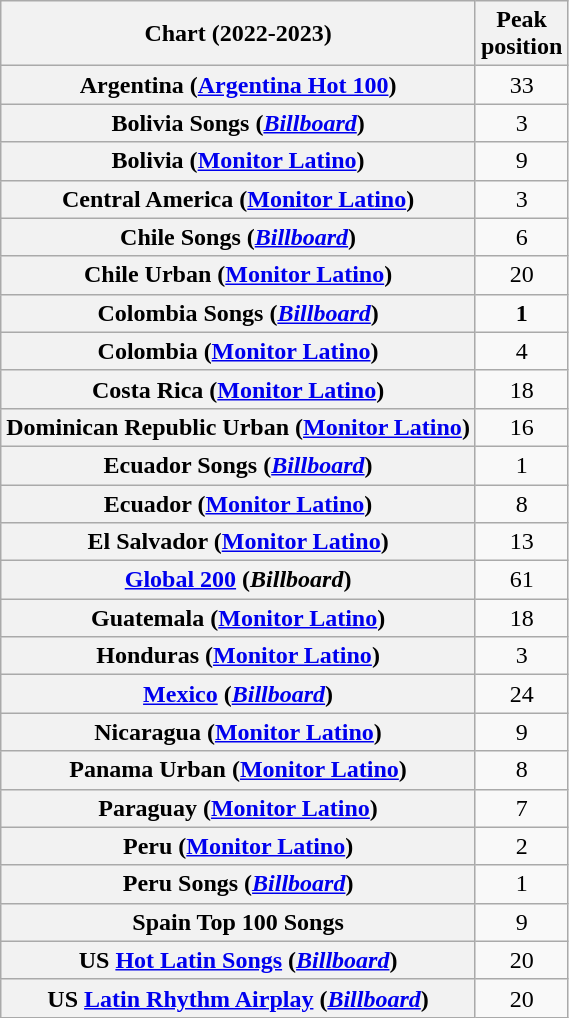<table class="wikitable sortable plainrowheaders" style="text-align:center">
<tr>
<th scope="col">Chart (2022-2023)</th>
<th scope="col">Peak<br>position</th>
</tr>
<tr>
<th scope="row">Argentina (<a href='#'>Argentina Hot 100</a>)</th>
<td>33</td>
</tr>
<tr>
<th scope="row">Bolivia Songs (<a href='#'><em>Billboard</em></a>)</th>
<td>3</td>
</tr>
<tr>
<th scope="row">Bolivia (<a href='#'>Monitor Latino</a>)</th>
<td>9</td>
</tr>
<tr>
<th scope="row">Central America (<a href='#'>Monitor Latino</a>)</th>
<td>3</td>
</tr>
<tr>
<th scope="row">Chile Songs (<a href='#'><em>Billboard</em></a>)</th>
<td>6</td>
</tr>
<tr>
<th scope="row">Chile Urban (<a href='#'>Monitor Latino</a>)</th>
<td>20</td>
</tr>
<tr>
<th scope="row">Colombia Songs (<a href='#'><em>Billboard</em></a>)</th>
<td><strong>1</strong></td>
</tr>
<tr>
<th scope="row">Colombia (<a href='#'>Monitor Latino</a>)</th>
<td>4</td>
</tr>
<tr>
<th scope="row">Costa Rica (<a href='#'>Monitor Latino</a>)</th>
<td>18</td>
</tr>
<tr>
<th scope="row">Dominican Republic Urban (<a href='#'>Monitor Latino</a>)</th>
<td>16</td>
</tr>
<tr>
<th scope="row">Ecuador Songs (<a href='#'><em>Billboard</em></a>)</th>
<td>1</td>
</tr>
<tr>
<th scope="row">Ecuador (<a href='#'>Monitor Latino</a>)</th>
<td>8</td>
</tr>
<tr>
<th scope="row">El Salvador (<a href='#'>Monitor Latino</a>)</th>
<td>13</td>
</tr>
<tr>
<th scope="row"><a href='#'>Global 200</a> (<em>Billboard</em>)</th>
<td>61</td>
</tr>
<tr>
<th scope="row">Guatemala (<a href='#'>Monitor Latino</a>)</th>
<td>18</td>
</tr>
<tr>
<th scope="row">Honduras (<a href='#'>Monitor Latino</a>)</th>
<td>3</td>
</tr>
<tr>
<th scope="row"><a href='#'>Mexico</a> (<a href='#'><em>Billboard</em></a>)</th>
<td>24</td>
</tr>
<tr>
<th scope="row">Nicaragua (<a href='#'>Monitor Latino</a>)</th>
<td>9</td>
</tr>
<tr>
<th scope="row">Panama Urban (<a href='#'>Monitor Latino</a>)</th>
<td>8</td>
</tr>
<tr>
<th scope="row">Paraguay (<a href='#'>Monitor Latino</a>)</th>
<td>7</td>
</tr>
<tr>
<th scope="row">Peru (<a href='#'>Monitor Latino</a>)</th>
<td>2</td>
</tr>
<tr>
<th scope="row">Peru Songs (<a href='#'><em>Billboard</em></a>)</th>
<td>1</td>
</tr>
<tr>
<th scope="row">Spain Top 100 Songs</th>
<td>9</td>
</tr>
<tr>
<th scope="row">US <a href='#'>Hot Latin Songs</a> (<a href='#'><em>Billboard</em></a>)</th>
<td>20</td>
</tr>
<tr>
<th scope="row">US <a href='#'>Latin Rhythm Airplay</a> (<a href='#'><em>Billboard</em></a>)</th>
<td>20</td>
</tr>
</table>
